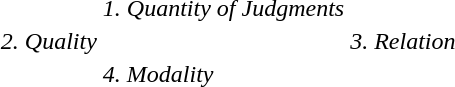<table style="margin:1em auto;">
<tr>
<td></td>
<td><em>1. Quantity of Judgments</em></td>
<td></td>
</tr>
<tr>
<td><em>2. Quality</em><br></td>
<td></td>
<td width=250><em>3. Relation</em><br></td>
</tr>
<tr>
<td></td>
<td><em>4. Modality</em><br></td>
</tr>
</table>
